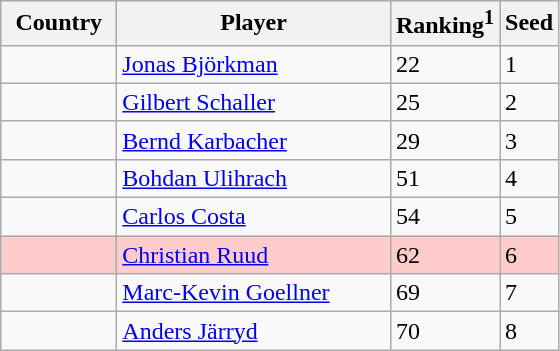<table class="sortable wikitable">
<tr>
<th width="70">Country</th>
<th width="175">Player</th>
<th>Ranking<sup>1</sup></th>
<th>Seed</th>
</tr>
<tr>
<td></td>
<td><a href='#'>Jonas Björkman</a></td>
<td>22</td>
<td>1</td>
</tr>
<tr>
<td></td>
<td><a href='#'>Gilbert Schaller</a></td>
<td>25</td>
<td>2</td>
</tr>
<tr>
<td></td>
<td><a href='#'>Bernd Karbacher</a></td>
<td>29</td>
<td>3</td>
</tr>
<tr>
<td></td>
<td><a href='#'>Bohdan Ulihrach</a></td>
<td>51</td>
<td>4</td>
</tr>
<tr>
<td></td>
<td><a href='#'>Carlos Costa</a></td>
<td>54</td>
<td>5</td>
</tr>
<tr style="background:#fcc;">
<td></td>
<td><a href='#'>Christian Ruud</a></td>
<td>62</td>
<td>6</td>
</tr>
<tr>
<td></td>
<td><a href='#'>Marc-Kevin Goellner</a></td>
<td>69</td>
<td>7</td>
</tr>
<tr>
<td></td>
<td><a href='#'>Anders Järryd</a></td>
<td>70</td>
<td>8</td>
</tr>
</table>
